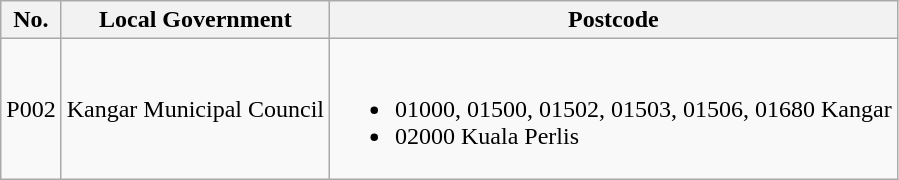<table class="wikitable">
<tr>
<th>No.</th>
<th>Local Government</th>
<th>Postcode</th>
</tr>
<tr>
<td>P002</td>
<td>Kangar Municipal Council</td>
<td><br><ul><li>01000, 01500, 01502, 01503, 01506, 01680 Kangar</li><li>02000 Kuala Perlis</li></ul></td>
</tr>
</table>
